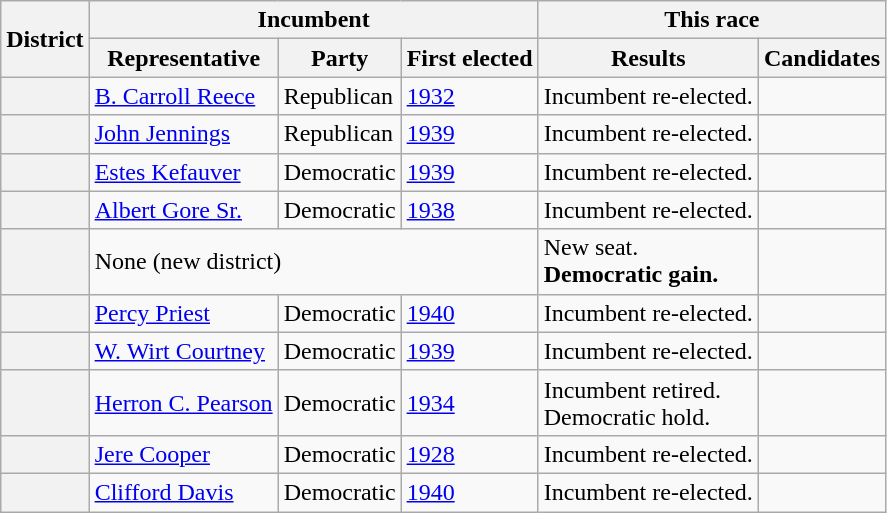<table class=wikitable>
<tr>
<th rowspan=2>District</th>
<th colspan=3>Incumbent</th>
<th colspan=2>This race</th>
</tr>
<tr>
<th>Representative</th>
<th>Party</th>
<th>First elected</th>
<th>Results</th>
<th>Candidates</th>
</tr>
<tr>
<th></th>
<td><a href='#'>B. Carroll Reece</a></td>
<td>Republican</td>
<td><a href='#'>1932</a></td>
<td>Incumbent re-elected.</td>
<td nowrap></td>
</tr>
<tr>
<th></th>
<td><a href='#'>John Jennings</a></td>
<td>Republican</td>
<td><a href='#'>1939 </a></td>
<td>Incumbent re-elected.</td>
<td nowrap></td>
</tr>
<tr>
<th></th>
<td><a href='#'>Estes Kefauver</a></td>
<td>Democratic</td>
<td><a href='#'>1939 </a></td>
<td>Incumbent re-elected.</td>
<td nowrap></td>
</tr>
<tr>
<th></th>
<td><a href='#'>Albert Gore Sr.</a></td>
<td>Democratic</td>
<td><a href='#'>1938</a></td>
<td>Incumbent re-elected.</td>
<td nowrap></td>
</tr>
<tr>
<th></th>
<td colspan=3>None (new district)</td>
<td>New seat.<br><strong>Democratic gain.</strong></td>
<td nowrap></td>
</tr>
<tr>
<th></th>
<td><a href='#'>Percy Priest</a><br></td>
<td>Democratic</td>
<td><a href='#'>1940</a></td>
<td>Incumbent re-elected.</td>
<td nowrap></td>
</tr>
<tr>
<th></th>
<td><a href='#'>W. Wirt Courtney</a><br></td>
<td>Democratic</td>
<td><a href='#'>1939 </a></td>
<td>Incumbent re-elected.</td>
<td nowrap></td>
</tr>
<tr>
<th></th>
<td><a href='#'>Herron C. Pearson</a><br></td>
<td>Democratic</td>
<td><a href='#'>1934</a></td>
<td>Incumbent retired.<br>Democratic hold.</td>
<td nowrap></td>
</tr>
<tr>
<th></th>
<td><a href='#'>Jere Cooper</a><br></td>
<td>Democratic</td>
<td><a href='#'>1928</a></td>
<td>Incumbent re-elected.</td>
<td nowrap></td>
</tr>
<tr>
<th></th>
<td><a href='#'>Clifford Davis</a><br></td>
<td>Democratic</td>
<td><a href='#'>1940</a></td>
<td>Incumbent re-elected.</td>
<td nowrap></td>
</tr>
</table>
